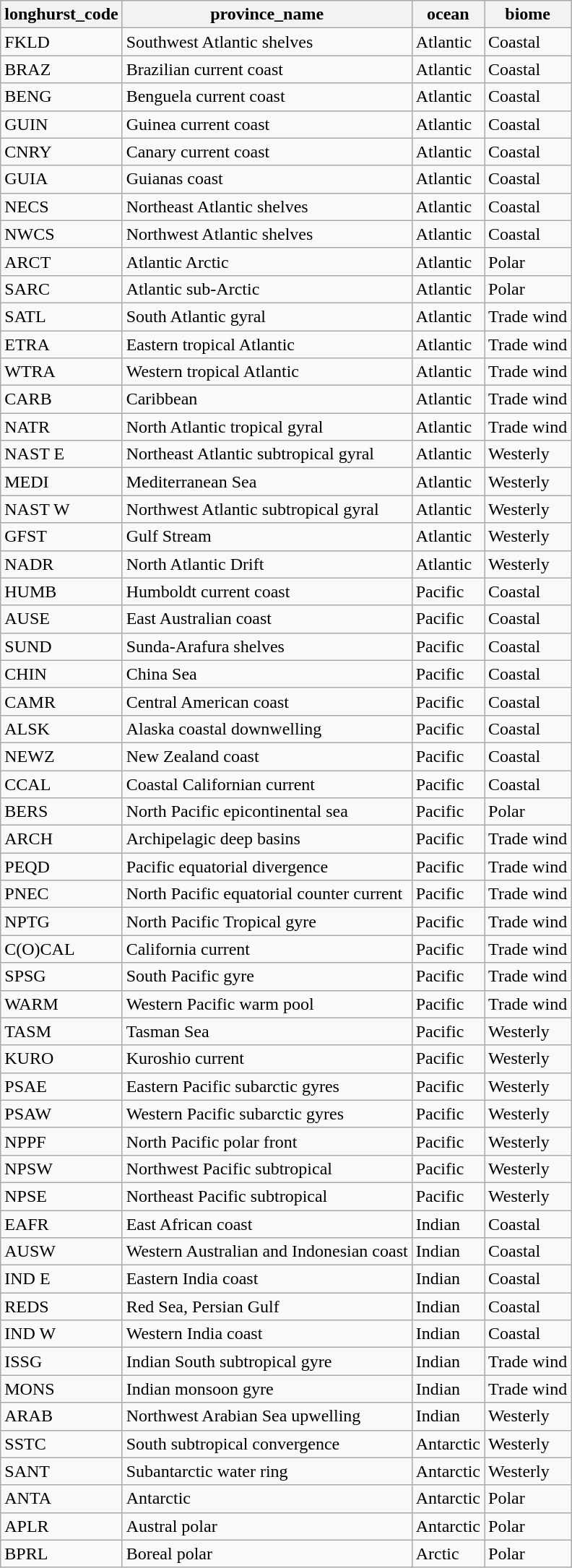<table class="wikitable sortable">
<tr>
<th>longhurst_code</th>
<th>province_name</th>
<th>ocean</th>
<th>biome</th>
</tr>
<tr>
<td>FKLD</td>
<td>Southwest Atlantic shelves</td>
<td>Atlantic</td>
<td>Coastal</td>
</tr>
<tr>
<td>BRAZ</td>
<td>Brazilian current coast</td>
<td>Atlantic</td>
<td>Coastal</td>
</tr>
<tr>
<td>BENG</td>
<td>Benguela current coast</td>
<td>Atlantic</td>
<td>Coastal</td>
</tr>
<tr>
<td>GUIN</td>
<td>Guinea current coast</td>
<td>Atlantic</td>
<td>Coastal</td>
</tr>
<tr>
<td>CNRY</td>
<td>Canary current coast</td>
<td>Atlantic</td>
<td>Coastal</td>
</tr>
<tr>
<td>GUIA</td>
<td>Guianas coast</td>
<td>Atlantic</td>
<td>Coastal</td>
</tr>
<tr>
<td>NECS</td>
<td>Northeast Atlantic shelves</td>
<td>Atlantic</td>
<td>Coastal</td>
</tr>
<tr>
<td>NWCS</td>
<td>Northwest Atlantic shelves</td>
<td>Atlantic</td>
<td>Coastal</td>
</tr>
<tr>
<td>ARCT</td>
<td>Atlantic Arctic</td>
<td>Atlantic</td>
<td>Polar</td>
</tr>
<tr>
<td>SARC</td>
<td>Atlantic sub-Arctic</td>
<td>Atlantic</td>
<td>Polar</td>
</tr>
<tr>
<td>SATL</td>
<td>South Atlantic gyral</td>
<td>Atlantic</td>
<td>Trade wind</td>
</tr>
<tr>
<td>ETRA</td>
<td>Eastern tropical Atlantic</td>
<td>Atlantic</td>
<td>Trade wind</td>
</tr>
<tr>
<td>WTRA</td>
<td>Western tropical Atlantic</td>
<td>Atlantic</td>
<td>Trade wind</td>
</tr>
<tr>
<td>CARB</td>
<td>Caribbean</td>
<td>Atlantic</td>
<td>Trade wind</td>
</tr>
<tr>
<td>NATR</td>
<td>North Atlantic tropical gyral</td>
<td>Atlantic</td>
<td>Trade wind</td>
</tr>
<tr>
<td>NAST E</td>
<td>Northeast Atlantic subtropical gyral</td>
<td>Atlantic</td>
<td>Westerly</td>
</tr>
<tr>
<td>MEDI</td>
<td>Mediterranean Sea</td>
<td>Atlantic</td>
<td>Westerly</td>
</tr>
<tr>
<td>NAST W</td>
<td>Northwest Atlantic subtropical gyral</td>
<td>Atlantic</td>
<td>Westerly</td>
</tr>
<tr>
<td>GFST</td>
<td>Gulf Stream</td>
<td>Atlantic</td>
<td>Westerly</td>
</tr>
<tr>
<td>NADR</td>
<td>North Atlantic Drift</td>
<td>Atlantic</td>
<td>Westerly</td>
</tr>
<tr>
<td>HUMB</td>
<td>Humboldt current coast</td>
<td>Pacific</td>
<td>Coastal</td>
</tr>
<tr>
<td>AUSE</td>
<td>East Australian coast</td>
<td>Pacific</td>
<td>Coastal</td>
</tr>
<tr>
<td>SUND</td>
<td>Sunda-Arafura shelves</td>
<td>Pacific</td>
<td>Coastal</td>
</tr>
<tr>
<td>CHIN</td>
<td>China Sea</td>
<td>Pacific</td>
<td>Coastal</td>
</tr>
<tr>
<td>CAMR</td>
<td>Central American coast</td>
<td>Pacific</td>
<td>Coastal</td>
</tr>
<tr>
<td>ALSK</td>
<td>Alaska coastal downwelling</td>
<td>Pacific</td>
<td>Coastal</td>
</tr>
<tr>
<td>NEWZ</td>
<td>New Zealand coast</td>
<td>Pacific</td>
<td>Coastal</td>
</tr>
<tr>
<td>CCAL</td>
<td>Coastal Californian current</td>
<td>Pacific</td>
<td>Coastal</td>
</tr>
<tr>
<td>BERS</td>
<td>North Pacific epicontinental sea</td>
<td>Pacific</td>
<td>Polar</td>
</tr>
<tr>
<td>ARCH</td>
<td>Archipelagic deep basins</td>
<td>Pacific</td>
<td>Trade wind</td>
</tr>
<tr>
<td>PEQD</td>
<td>Pacific equatorial divergence</td>
<td>Pacific</td>
<td>Trade wind</td>
</tr>
<tr>
<td>PNEC</td>
<td>North Pacific equatorial counter current</td>
<td>Pacific</td>
<td>Trade wind</td>
</tr>
<tr>
<td>NPTG</td>
<td>North Pacific Tropical gyre</td>
<td>Pacific</td>
<td>Trade wind</td>
</tr>
<tr>
<td>C(O)CAL</td>
<td>California current</td>
<td>Pacific</td>
<td>Trade wind</td>
</tr>
<tr>
<td>SPSG</td>
<td>South Pacific gyre</td>
<td>Pacific</td>
<td>Trade wind</td>
</tr>
<tr>
<td>WARM</td>
<td>Western Pacific warm pool</td>
<td>Pacific</td>
<td>Trade wind</td>
</tr>
<tr>
<td>TASM</td>
<td>Tasman Sea</td>
<td>Pacific</td>
<td>Westerly</td>
</tr>
<tr>
<td>KURO</td>
<td>Kuroshio current</td>
<td>Pacific</td>
<td>Westerly</td>
</tr>
<tr>
<td>PSAE</td>
<td>Eastern Pacific subarctic gyres</td>
<td>Pacific</td>
<td>Westerly</td>
</tr>
<tr>
<td>PSAW</td>
<td>Western Pacific subarctic gyres</td>
<td>Pacific</td>
<td>Westerly</td>
</tr>
<tr>
<td>NPPF</td>
<td>North Pacific polar front</td>
<td>Pacific</td>
<td>Westerly</td>
</tr>
<tr>
<td>NPSW</td>
<td>Northwest Pacific subtropical</td>
<td>Pacific</td>
<td>Westerly</td>
</tr>
<tr>
<td>NPSE</td>
<td>Northeast Pacific subtropical</td>
<td>Pacific</td>
<td>Westerly</td>
</tr>
<tr>
<td>EAFR</td>
<td>East African coast</td>
<td>Indian</td>
<td>Coastal</td>
</tr>
<tr>
<td>AUSW</td>
<td>Western Australian and Indonesian coast</td>
<td>Indian</td>
<td>Coastal</td>
</tr>
<tr>
<td>IND E</td>
<td>Eastern India coast</td>
<td>Indian</td>
<td>Coastal</td>
</tr>
<tr>
<td>REDS</td>
<td>Red Sea, Persian Gulf</td>
<td>Indian</td>
<td>Coastal</td>
</tr>
<tr>
<td>IND W</td>
<td>Western India coast</td>
<td>Indian</td>
<td>Coastal</td>
</tr>
<tr>
<td>ISSG</td>
<td>Indian South subtropical gyre</td>
<td>Indian</td>
<td>Trade wind</td>
</tr>
<tr>
<td>MONS</td>
<td>Indian monsoon gyre</td>
<td>Indian</td>
<td>Trade wind</td>
</tr>
<tr>
<td>ARAB</td>
<td>Northwest Arabian Sea upwelling</td>
<td>Indian</td>
<td>Westerly</td>
</tr>
<tr>
<td>SSTC</td>
<td>South subtropical convergence</td>
<td>Antarctic</td>
<td>Westerly</td>
</tr>
<tr>
<td>SANT</td>
<td>Subantarctic water ring</td>
<td>Antarctic</td>
<td>Westerly</td>
</tr>
<tr>
<td>ANTA</td>
<td>Antarctic</td>
<td>Antarctic</td>
<td>Polar</td>
</tr>
<tr>
<td>APLR</td>
<td>Austral polar</td>
<td>Antarctic</td>
<td>Polar</td>
</tr>
<tr>
<td>BPRL</td>
<td>Boreal polar</td>
<td>Arctic</td>
<td>Polar</td>
</tr>
</table>
